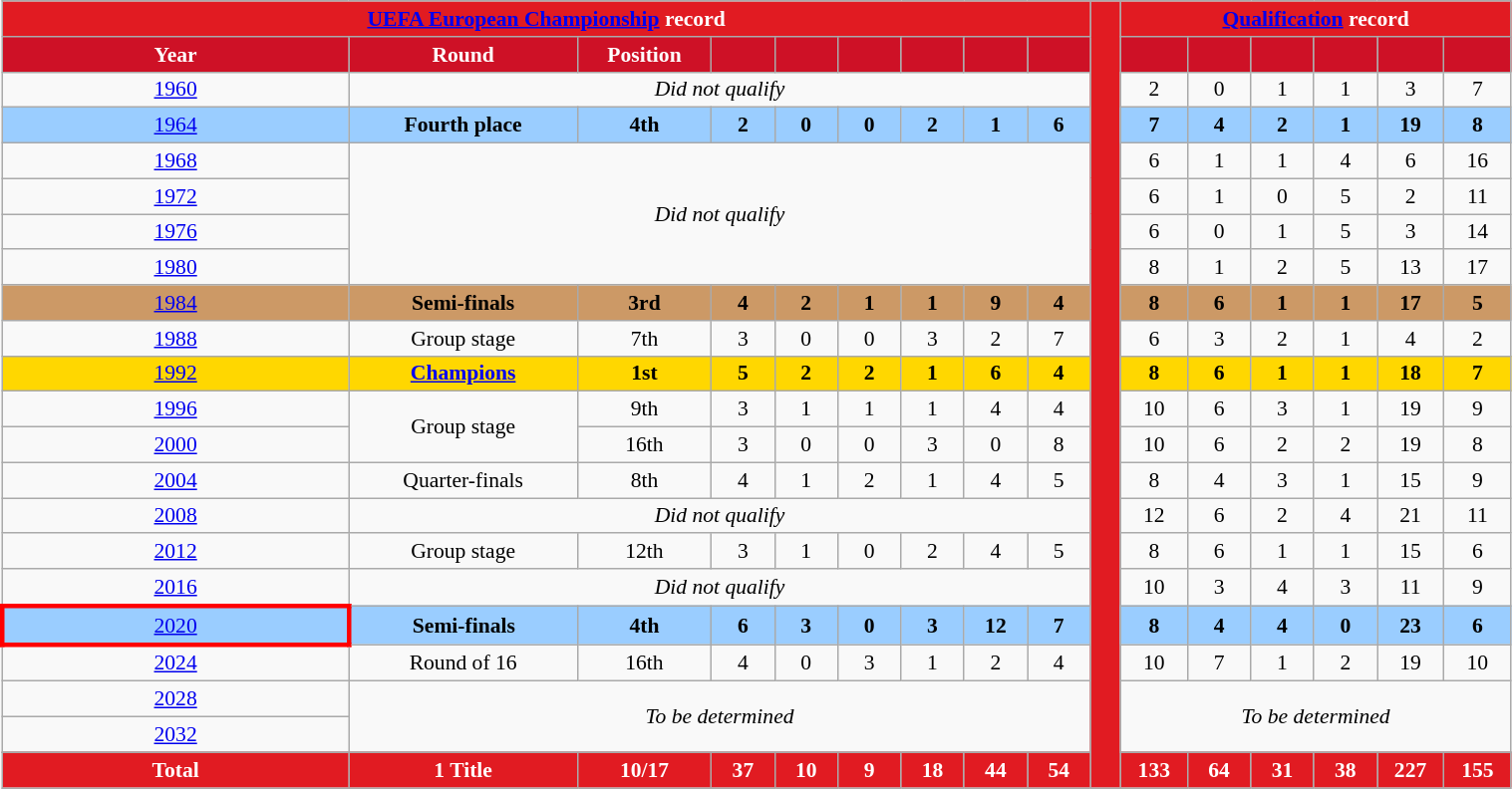<table class="wikitable" style="width:80%; font-size:90%; text-align:center;">
<tr style="color:white;">
<th style="background:#E11B22;color:white;" colspan=9><a href='#'>UEFA European Championship</a> record</th>
<th style="width:2%; background:#e11b22;" rowspan="26"></th>
<th style="background:#e11b22;color:white;" colspan=7><a href='#'>Qualification</a> record</th>
</tr>
<tr style="color:white;">
<th style="width:140px; background:#CE1126;color:white;">Year</th>
<th style="width:90px; background:#CE1126;color:white;">Round</th>
<th style="width:50px; background:#CE1126;color:white;">Position</th>
<th style="width:20px; background:#CE1126;color:white;"></th>
<th style="width:20px; background:#CE1126;color:white;"></th>
<th style="width:20px; background:#CE1126;color:white;"></th>
<th style="width:20px; background:#CE1126;color:white;"></th>
<th style="width:20px; background:#CE1126;color:white;"></th>
<th style="width:20px; background:#CE1126;color:white;"></th>
<th style="width:20px; background:#CE1126;color:white;"></th>
<th style="width:20px; background:#CE1126;color:white;"></th>
<th style="width:20px; background:#CE1126;color:white;"></th>
<th style="width:20px; background:#CE1126;color:white;"></th>
<th style="width:20px; background:#CE1126;color:white;"></th>
<th style="width:20px; background:#CE1126;color:white;"></th>
</tr>
<tr>
<td> <a href='#'>1960</a></td>
<td colspan=8><em>Did not qualify</em></td>
<td>2</td>
<td>0</td>
<td>1</td>
<td>1</td>
<td>3</td>
<td>7</td>
</tr>
<tr style="background:#9acdff;">
<td> <a href='#'>1964</a></td>
<td><strong>Fourth place</strong></td>
<td><strong>4th</strong></td>
<td><strong>2</strong></td>
<td><strong>0</strong></td>
<td><strong>0</strong></td>
<td><strong>2</strong></td>
<td><strong>1</strong></td>
<td><strong>6</strong></td>
<td><strong>7</strong></td>
<td><strong>4</strong></td>
<td><strong>2</strong></td>
<td><strong>1</strong></td>
<td><strong>19</strong></td>
<td><strong>8</strong></td>
</tr>
<tr>
<td> <a href='#'>1968</a></td>
<td colspan=8 rowspan=4><em>Did not qualify</em></td>
<td>6</td>
<td>1</td>
<td>1</td>
<td>4</td>
<td>6</td>
<td>16</td>
</tr>
<tr>
<td> <a href='#'>1972</a></td>
<td>6</td>
<td>1</td>
<td>0</td>
<td>5</td>
<td>2</td>
<td>11</td>
</tr>
<tr>
<td> <a href='#'>1976</a></td>
<td>6</td>
<td>0</td>
<td>1</td>
<td>5</td>
<td>3</td>
<td>14</td>
</tr>
<tr>
<td> <a href='#'>1980</a></td>
<td>8</td>
<td>1</td>
<td>2</td>
<td>5</td>
<td>13</td>
<td>17</td>
</tr>
<tr style="background:#c96;">
<td> <a href='#'>1984</a></td>
<td><strong>Semi-finals</strong></td>
<td><strong>3rd</strong></td>
<td><strong>4</strong></td>
<td><strong>2</strong></td>
<td><strong>1</strong></td>
<td><strong>1</strong></td>
<td><strong>9</strong></td>
<td><strong>4</strong></td>
<td><strong>8</strong></td>
<td><strong>6</strong></td>
<td><strong>1</strong></td>
<td><strong>1</strong></td>
<td><strong>17</strong></td>
<td><strong>5</strong></td>
</tr>
<tr>
<td> <a href='#'>1988</a></td>
<td>Group stage</td>
<td>7th</td>
<td>3</td>
<td>0</td>
<td>0</td>
<td>3</td>
<td>2</td>
<td>7</td>
<td>6</td>
<td>3</td>
<td>2</td>
<td>1</td>
<td>4</td>
<td>2</td>
</tr>
<tr style="background:Gold;">
<td> <a href='#'>1992</a></td>
<td><strong><a href='#'>Champions</a></strong></td>
<td><strong>1st</strong></td>
<td><strong>5</strong></td>
<td><strong>2</strong></td>
<td><strong>2</strong></td>
<td><strong>1</strong></td>
<td><strong>6</strong></td>
<td><strong>4</strong></td>
<td><strong>8</strong></td>
<td><strong>6</strong></td>
<td><strong>1</strong></td>
<td><strong>1</strong></td>
<td><strong>18</strong></td>
<td><strong>7</strong></td>
</tr>
<tr>
<td> <a href='#'>1996</a></td>
<td rowspan=2>Group stage</td>
<td>9th</td>
<td>3</td>
<td>1</td>
<td>1</td>
<td>1</td>
<td>4</td>
<td>4</td>
<td>10</td>
<td>6</td>
<td>3</td>
<td>1</td>
<td>19</td>
<td>9</td>
</tr>
<tr>
<td>  <a href='#'>2000</a></td>
<td>16th</td>
<td>3</td>
<td>0</td>
<td>0</td>
<td>3</td>
<td>0</td>
<td>8</td>
<td>10</td>
<td>6</td>
<td>2</td>
<td>2</td>
<td>19</td>
<td>8</td>
</tr>
<tr>
<td> <a href='#'>2004</a></td>
<td>Quarter-finals</td>
<td>8th</td>
<td>4</td>
<td>1</td>
<td>2</td>
<td>1</td>
<td>4</td>
<td>5</td>
<td>8</td>
<td>4</td>
<td>3</td>
<td>1</td>
<td>15</td>
<td>9</td>
</tr>
<tr>
<td>  <a href='#'>2008</a></td>
<td colspan=8><em>Did not qualify</em></td>
<td>12</td>
<td>6</td>
<td>2</td>
<td>4</td>
<td>21</td>
<td>11</td>
</tr>
<tr>
<td>  <a href='#'>2012</a></td>
<td>Group stage</td>
<td>12th</td>
<td>3</td>
<td>1</td>
<td>0</td>
<td>2</td>
<td>4</td>
<td>5</td>
<td>8</td>
<td>6</td>
<td>1</td>
<td>1</td>
<td>15</td>
<td>6</td>
</tr>
<tr>
<td> <a href='#'>2016</a></td>
<td colspan=8><em>Did not qualify</em></td>
<td>10</td>
<td>3</td>
<td>4</td>
<td>3</td>
<td>11</td>
<td>9</td>
</tr>
<tr style="background:#9acdff;">
<td style="border: 3px solid red"> <a href='#'>2020</a></td>
<td><strong>Semi-finals</strong></td>
<td><strong>4th</strong></td>
<td><strong>6</strong></td>
<td><strong>3</strong></td>
<td><strong>0</strong></td>
<td><strong>3</strong></td>
<td><strong>12</strong></td>
<td><strong>7</strong></td>
<td><strong>8</strong></td>
<td><strong>4</strong></td>
<td><strong>4</strong></td>
<td><strong>0</strong></td>
<td><strong>23</strong></td>
<td><strong>6</strong></td>
</tr>
<tr>
<td> <a href='#'>2024</a></td>
<td>Round of 16</td>
<td>16th</td>
<td>4</td>
<td>0</td>
<td>3</td>
<td>1</td>
<td>2</td>
<td>4</td>
<td>10</td>
<td>7</td>
<td>1</td>
<td>2</td>
<td>19</td>
<td>10</td>
</tr>
<tr>
<td>  <a href='#'>2028</a></td>
<td colspan=8 rowspan=2><em>To be determined</em></td>
<td colspan=6 rowspan=2><em>To be determined</em></td>
</tr>
<tr>
<td>  <a href='#'>2032</a></td>
</tr>
<tr>
</tr>
<tr style="color:white;">
<th style="background:#e11b22;color:white;">Total</th>
<th style="background:#e11b22;color:white;">1 Title</th>
<th style="background:#e11b22;color:white;">10/17</th>
<th style="background:#e11b22;color:white;">37</th>
<th style="background:#e11b22;color:white;">10</th>
<th style="background:#e11b22;color:white;">9</th>
<th style="background:#e11b22;color:white;">18</th>
<th style="background:#e11b22;color:white;">44</th>
<th style="background:#e11b22;color:white;">54</th>
<th style="background:#e11b22;color:white;">133</th>
<th style="background:#e11b22;color:white;">64</th>
<th style="background:#e11b22;color:white;">31</th>
<th style="background:#e11b22;color:white;">38</th>
<th style="background:#e11b22;color:white;">227</th>
<th style="background:#e11b22;color:white;">155</th>
</tr>
</table>
